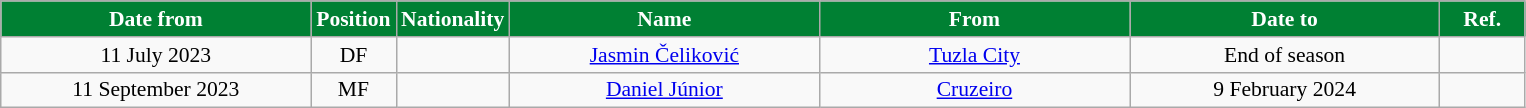<table class="wikitable" style="text-align:center; font-size:90%; ">
<tr>
<th style="background:#008033; color:white; width:200px;">Date from</th>
<th style="background:#008033; color:white; width:50px;">Position</th>
<th style="background:#008033; color:white; width:50px;">Nationality</th>
<th style="background:#008033; color:white; width:200px;">Name</th>
<th style="background:#008033; color:white; width:200px;">From</th>
<th style="background:#008033; color:white; width:200px;">Date to</th>
<th style="background:#008033; color:white; width:50px;">Ref.</th>
</tr>
<tr>
<td>11 July 2023</td>
<td>DF</td>
<td></td>
<td><a href='#'>Jasmin Čeliković</a></td>
<td><a href='#'>Tuzla City</a></td>
<td>End of season</td>
<td></td>
</tr>
<tr>
<td>11 September 2023</td>
<td>MF</td>
<td></td>
<td><a href='#'>Daniel Júnior</a></td>
<td><a href='#'>Cruzeiro</a></td>
<td>9 February 2024</td>
<td></td>
</tr>
</table>
